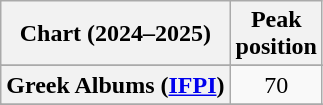<table class="wikitable sortable plainrowheaders" style="text-align:center">
<tr>
<th scope="col">Chart (2024–2025)</th>
<th scope="col">Peak<br>position</th>
</tr>
<tr>
</tr>
<tr>
</tr>
<tr>
</tr>
<tr>
<th scope="row">Greek Albums (<a href='#'>IFPI</a>)</th>
<td>70</td>
</tr>
<tr>
</tr>
<tr>
</tr>
<tr>
</tr>
</table>
